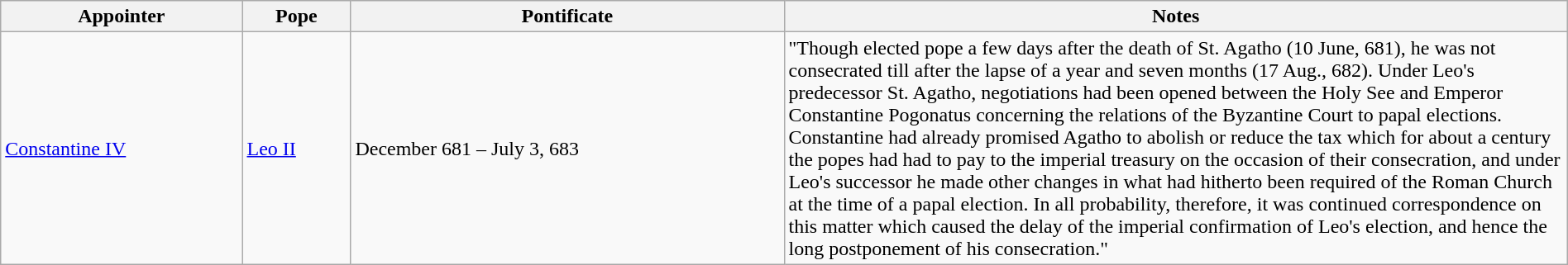<table class="wikitable sortable collapsible" style="width:100%">
<tr>
<th width="*">Appointer</th>
<th width="*">Pope</th>
<th width="*">Pontificate</th>
<th width="50%">Notes</th>
</tr>
<tr>
<td><a href='#'>Constantine IV</a></td>
<td><a href='#'>Leo II</a></td>
<td>December 681 – July 3, 683</td>
<td>"Though elected pope a few days after the death of St. Agatho (10 June, 681), he was not consecrated till after the lapse of a year and seven months (17 Aug., 682). Under Leo's predecessor St. Agatho, negotiations had been opened between the Holy See and Emperor Constantine Pogonatus concerning the relations of the Byzantine Court to papal elections. Constantine had already promised Agatho to abolish or reduce the tax which for about a century the popes had had to pay to the imperial treasury on the occasion of their consecration, and under Leo's successor he made other changes in what had hitherto been required of the Roman Church at the time of a papal election. In all probability, therefore, it was continued correspondence on this matter which caused the delay of the imperial confirmation of Leo's election, and hence the long postponement of his consecration."</td>
</tr>
</table>
